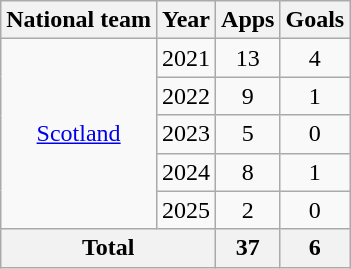<table class=wikitable style="text-align: center;">
<tr>
<th>National team</th>
<th>Year</th>
<th>Apps</th>
<th>Goals</th>
</tr>
<tr>
<td rowspan=5><a href='#'>Scotland</a></td>
<td>2021</td>
<td>13</td>
<td>4</td>
</tr>
<tr>
<td>2022</td>
<td>9</td>
<td>1</td>
</tr>
<tr>
<td>2023</td>
<td>5</td>
<td>0</td>
</tr>
<tr>
<td>2024</td>
<td>8</td>
<td>1</td>
</tr>
<tr>
<td>2025</td>
<td>2</td>
<td>0</td>
</tr>
<tr>
<th colspan=2>Total</th>
<th>37</th>
<th>6</th>
</tr>
</table>
